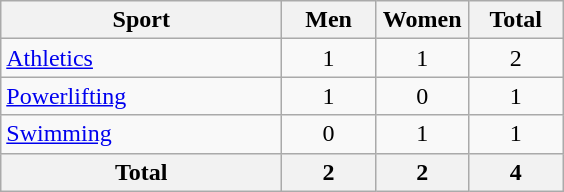<table class="wikitable sortable" style=text-align:center>
<tr>
<th width=180>Sport</th>
<th width=55>Men</th>
<th width=55>Women</th>
<th width=55>Total</th>
</tr>
<tr>
<td align=left><a href='#'>Athletics</a></td>
<td>1</td>
<td>1</td>
<td>2</td>
</tr>
<tr>
<td align=left><a href='#'>Powerlifting</a></td>
<td>1</td>
<td>0</td>
<td>1</td>
</tr>
<tr>
<td align=left><a href='#'>Swimming</a></td>
<td>0</td>
<td>1</td>
<td>1</td>
</tr>
<tr>
<th>Total</th>
<th>2</th>
<th>2</th>
<th>4</th>
</tr>
</table>
